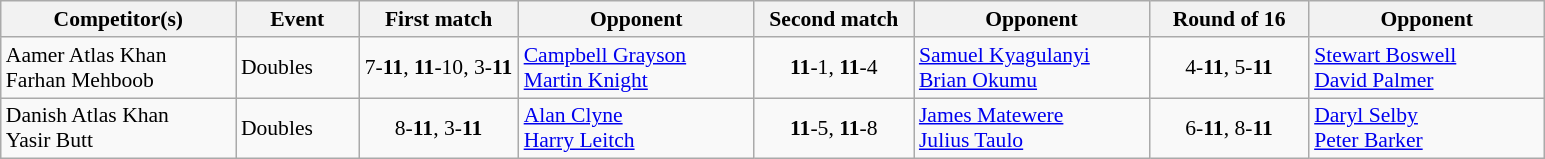<table class=wikitable style="font-size:90%">
<tr>
<th width=150>Competitor(s)</th>
<th width=75>Event</th>
<th width=100>First match</th>
<th width=150>Opponent</th>
<th width=100>Second match</th>
<th width=150>Opponent</th>
<th width=100>Round of 16</th>
<th width=150>Opponent</th>
</tr>
<tr>
<td>Aamer Atlas Khan <br> Farhan Mehboob</td>
<td>Doubles</td>
<td align="center">7-<strong>11</strong>, <strong>11</strong>-10, 3-<strong>11</strong></td>
<td> <a href='#'>Campbell Grayson</a> <br>  <a href='#'>Martin Knight</a></td>
<td align="center"><strong>11</strong>-1, <strong>11</strong>-4</td>
<td> <a href='#'>Samuel Kyagulanyi</a> <br>  <a href='#'>Brian Okumu</a></td>
<td align="center">4-<strong>11</strong>, 5-<strong>11</strong></td>
<td> <a href='#'>Stewart Boswell</a> <br>  <a href='#'>David Palmer</a></td>
</tr>
<tr>
<td>Danish Atlas Khan <br> Yasir Butt</td>
<td>Doubles</td>
<td align="center">8-<strong>11</strong>, 3-<strong>11</strong></td>
<td> <a href='#'>Alan Clyne</a> <br>  <a href='#'>Harry Leitch</a></td>
<td align="center"><strong>11</strong>-5, <strong>11</strong>-8</td>
<td> <a href='#'>James Matewere</a> <br>  <a href='#'>Julius Taulo</a></td>
<td align="center">6-<strong>11</strong>, 8-<strong>11</strong></td>
<td> <a href='#'>Daryl Selby</a> <br>  <a href='#'>Peter Barker</a></td>
</tr>
</table>
